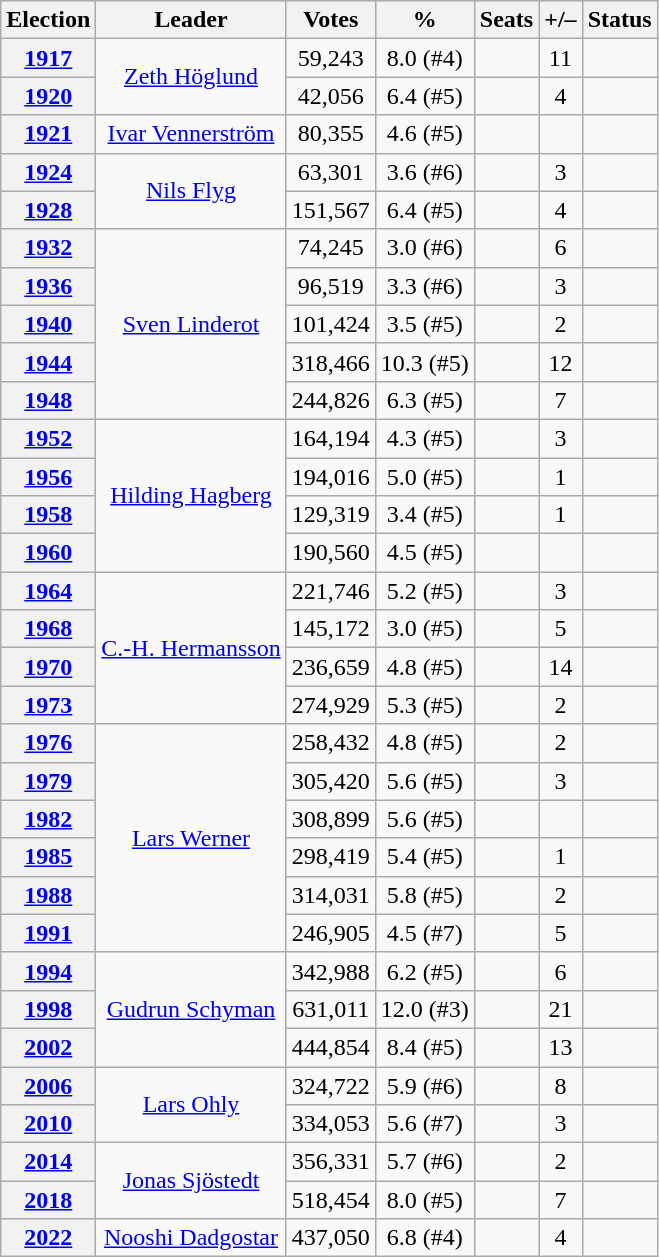<table class="wikitable" style="text-align:center;">
<tr>
<th>Election</th>
<th>Leader</th>
<th>Votes</th>
<th>%</th>
<th>Seats</th>
<th>+/–</th>
<th>Status</th>
</tr>
<tr>
<th><a href='#'>1917</a></th>
<td rowspan=2><a href='#'>Zeth Höglund</a></td>
<td>59,243</td>
<td>8.0 (#4)</td>
<td></td>
<td> 11</td>
<td></td>
</tr>
<tr>
<th><a href='#'>1920</a></th>
<td>42,056</td>
<td>6.4 (#5)</td>
<td></td>
<td> 4</td>
<td></td>
</tr>
<tr>
<th><a href='#'>1921</a></th>
<td><a href='#'>Ivar Vennerström</a></td>
<td>80,355</td>
<td>4.6 (#5)</td>
<td></td>
<td></td>
<td></td>
</tr>
<tr>
<th><a href='#'>1924</a></th>
<td rowspan=2><a href='#'>Nils Flyg</a></td>
<td>63,301</td>
<td>3.6 (#6)</td>
<td></td>
<td> 3</td>
<td></td>
</tr>
<tr>
<th><a href='#'>1928</a></th>
<td>151,567</td>
<td>6.4 (#5)</td>
<td></td>
<td> 4</td>
<td></td>
</tr>
<tr>
<th><a href='#'>1932</a></th>
<td rowspan=5><a href='#'>Sven Linderot</a></td>
<td>74,245</td>
<td>3.0 (#6)</td>
<td></td>
<td> 6</td>
<td></td>
</tr>
<tr>
<th><a href='#'>1936</a></th>
<td>96,519</td>
<td>3.3 (#6)</td>
<td></td>
<td> 3</td>
<td></td>
</tr>
<tr>
<th><a href='#'>1940</a></th>
<td>101,424</td>
<td>3.5 (#5)</td>
<td></td>
<td> 2</td>
<td></td>
</tr>
<tr>
<th><a href='#'>1944</a></th>
<td>318,466</td>
<td>10.3 (#5)</td>
<td></td>
<td> 12</td>
<td></td>
</tr>
<tr>
<th><a href='#'>1948</a></th>
<td>244,826</td>
<td>6.3 (#5)</td>
<td></td>
<td> 7</td>
<td></td>
</tr>
<tr>
<th><a href='#'>1952</a></th>
<td rowspan=4><a href='#'>Hilding Hagberg</a></td>
<td>164,194</td>
<td>4.3 (#5)</td>
<td></td>
<td> 3</td>
<td></td>
</tr>
<tr>
<th><a href='#'>1956</a></th>
<td>194,016</td>
<td>5.0 (#5)</td>
<td></td>
<td> 1</td>
<td></td>
</tr>
<tr>
<th><a href='#'>1958</a></th>
<td>129,319</td>
<td>3.4 (#5)</td>
<td></td>
<td> 1</td>
<td></td>
</tr>
<tr>
<th><a href='#'>1960</a></th>
<td>190,560</td>
<td>4.5 (#5)</td>
<td></td>
<td></td>
<td></td>
</tr>
<tr>
<th><a href='#'>1964</a></th>
<td rowspan=4><a href='#'>C.-H. Hermansson</a></td>
<td>221,746</td>
<td>5.2 (#5)</td>
<td></td>
<td> 3</td>
<td></td>
</tr>
<tr>
<th><a href='#'>1968</a></th>
<td>145,172</td>
<td>3.0 (#5)</td>
<td></td>
<td> 5</td>
<td></td>
</tr>
<tr>
<th><a href='#'>1970</a></th>
<td>236,659</td>
<td>4.8 (#5)</td>
<td></td>
<td> 14</td>
<td></td>
</tr>
<tr>
<th><a href='#'>1973</a></th>
<td>274,929</td>
<td>5.3 (#5)</td>
<td></td>
<td> 2</td>
<td></td>
</tr>
<tr>
<th><a href='#'>1976</a></th>
<td rowspan=6><a href='#'>Lars Werner</a></td>
<td>258,432</td>
<td>4.8 (#5)</td>
<td></td>
<td> 2</td>
<td></td>
</tr>
<tr>
<th><a href='#'>1979</a></th>
<td>305,420</td>
<td>5.6 (#5)</td>
<td></td>
<td> 3</td>
<td></td>
</tr>
<tr>
<th><a href='#'>1982</a></th>
<td>308,899</td>
<td>5.6 (#5)</td>
<td></td>
<td></td>
<td></td>
</tr>
<tr>
<th><a href='#'>1985</a></th>
<td>298,419</td>
<td>5.4 (#5)</td>
<td></td>
<td> 1</td>
<td></td>
</tr>
<tr>
<th><a href='#'>1988</a></th>
<td>314,031</td>
<td>5.8 (#5)</td>
<td></td>
<td> 2</td>
<td></td>
</tr>
<tr>
<th><a href='#'>1991</a></th>
<td>246,905</td>
<td>4.5 (#7)</td>
<td></td>
<td> 5</td>
<td></td>
</tr>
<tr>
<th><a href='#'>1994</a></th>
<td rowspan=3><a href='#'>Gudrun Schyman</a></td>
<td>342,988</td>
<td>6.2 (#5)</td>
<td></td>
<td> 6</td>
<td></td>
</tr>
<tr>
<th><a href='#'>1998</a></th>
<td>631,011</td>
<td>12.0 (#3)</td>
<td></td>
<td> 21</td>
<td></td>
</tr>
<tr>
<th><a href='#'>2002</a></th>
<td>444,854</td>
<td>8.4 (#5)</td>
<td></td>
<td> 13</td>
<td></td>
</tr>
<tr>
<th><a href='#'>2006</a></th>
<td rowspan=2><a href='#'>Lars Ohly</a></td>
<td>324,722</td>
<td>5.9 (#6)</td>
<td></td>
<td> 8</td>
<td></td>
</tr>
<tr>
<th><a href='#'>2010</a></th>
<td>334,053</td>
<td>5.6 (#7)</td>
<td></td>
<td> 3</td>
<td></td>
</tr>
<tr>
<th><a href='#'>2014</a></th>
<td rowspan=2><a href='#'>Jonas Sjöstedt</a></td>
<td>356,331</td>
<td>5.7 (#6)</td>
<td></td>
<td> 2</td>
<td></td>
</tr>
<tr>
<th><a href='#'>2018</a></th>
<td>518,454</td>
<td>8.0 (#5)</td>
<td></td>
<td> 7</td>
<td></td>
</tr>
<tr>
<th><a href='#'>2022</a></th>
<td><a href='#'>Nooshi Dadgostar</a></td>
<td>437,050</td>
<td>6.8 (#4)</td>
<td></td>
<td> 4</td>
<td></td>
</tr>
</table>
